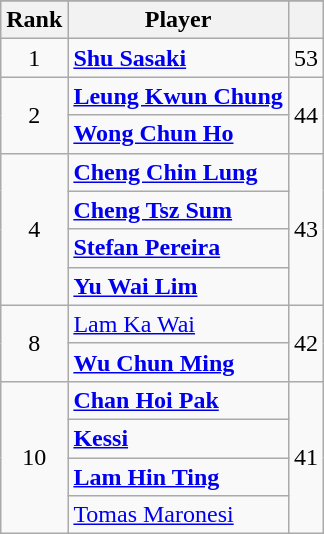<table class="wikitable sortable" style="text-align:center">
<tr>
</tr>
<tr>
<th>Rank</th>
<th>Player</th>
<th></th>
</tr>
<tr>
<td>1</td>
<td style="text-align:left"> <strong><a href='#'>Shu Sasaki</a></strong></td>
<td>53</td>
</tr>
<tr>
<td rowspan=2>2</td>
<td style="text-align:left"> <strong><a href='#'>Leung Kwun Chung</a></strong></td>
<td rowspan=2>44</td>
</tr>
<tr>
<td style="text-align:left"> <strong><a href='#'>Wong Chun Ho</a></strong></td>
</tr>
<tr>
<td rowspan=4>4</td>
<td style="text-align:left"> <strong><a href='#'>Cheng Chin Lung</a></strong></td>
<td rowspan=4>43</td>
</tr>
<tr>
<td style="text-align:left"> <strong><a href='#'>Cheng Tsz Sum</a></strong></td>
</tr>
<tr>
<td style="text-align:left"> <strong><a href='#'>Stefan Pereira</a></strong></td>
</tr>
<tr>
<td style="text-align:left"> <strong><a href='#'>Yu Wai Lim</a></strong></td>
</tr>
<tr>
<td rowspan=2>8</td>
<td style="text-align:left"> <a href='#'>Lam Ka Wai</a></td>
<td rowspan=2>42</td>
</tr>
<tr>
<td style="text-align:left"> <strong><a href='#'>Wu Chun Ming</a></strong></td>
</tr>
<tr>
<td rowspan=4>10</td>
<td style="text-align:left"> <strong><a href='#'>Chan Hoi Pak</a></strong></td>
<td rowspan=4>41</td>
</tr>
<tr>
<td style="text-align:left"> <strong><a href='#'>Kessi</a></strong></td>
</tr>
<tr>
<td style="text-align:left"> <strong><a href='#'>Lam Hin Ting</a></strong></td>
</tr>
<tr>
<td style="text-align:left"> <a href='#'>Tomas Maronesi</a></td>
</tr>
</table>
